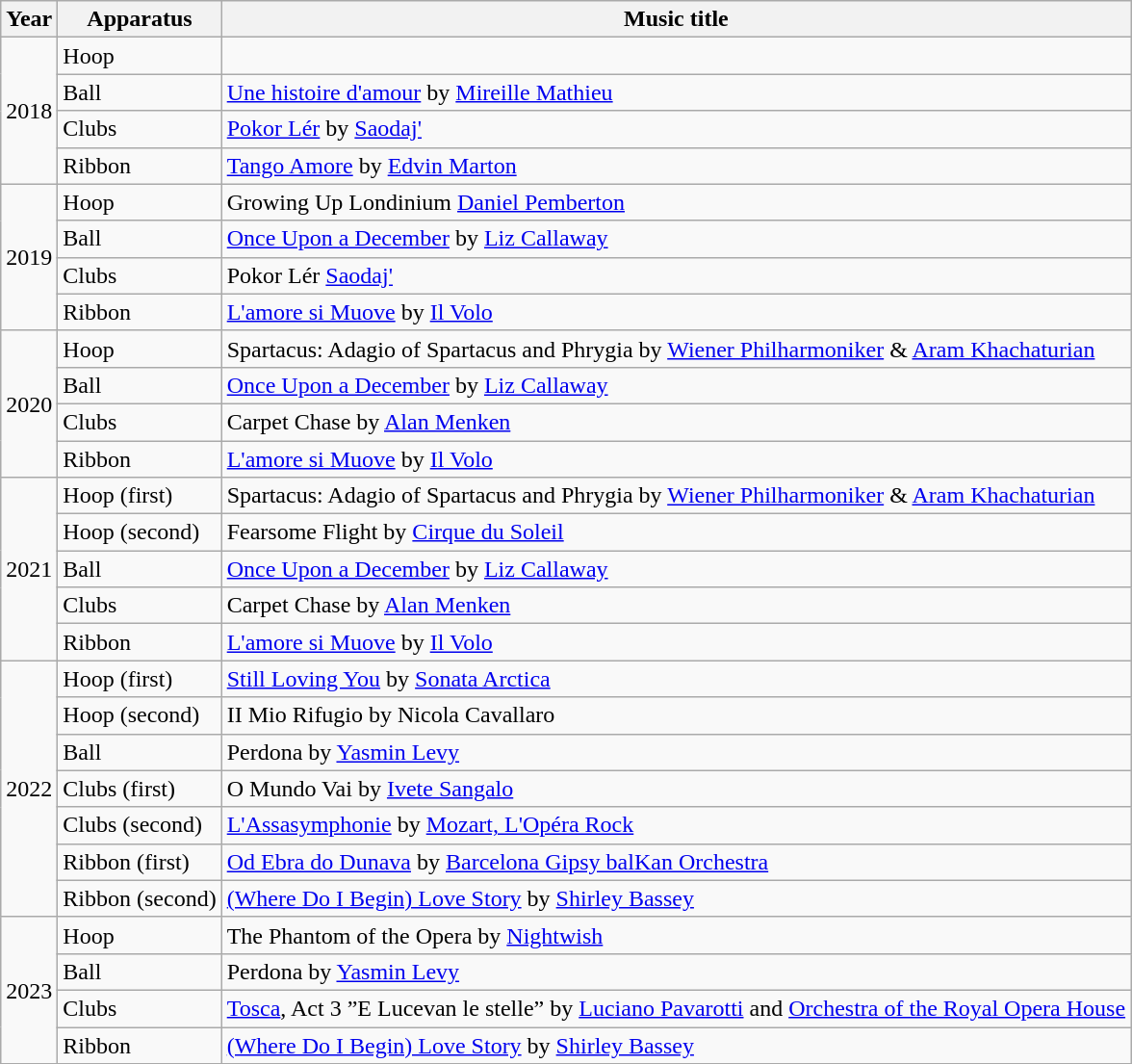<table class="wikitable">
<tr>
<th>Year</th>
<th>Apparatus</th>
<th>Music title</th>
</tr>
<tr>
<td rowspan="4">2018</td>
<td>Hoop</td>
<td></td>
</tr>
<tr>
<td>Ball</td>
<td><a href='#'>Une histoire d'amour</a> by <a href='#'>Mireille Mathieu</a></td>
</tr>
<tr>
<td>Clubs</td>
<td><a href='#'>Pokor Lér</a> by <a href='#'>Saodaj'</a></td>
</tr>
<tr>
<td>Ribbon</td>
<td><a href='#'>Tango Amore</a> by <a href='#'>Edvin Marton</a></td>
</tr>
<tr>
<td rowspan="4">2019</td>
<td>Hoop</td>
<td>Growing Up Londinium <a href='#'>Daniel Pemberton</a></td>
</tr>
<tr>
<td>Ball</td>
<td><a href='#'>Once Upon a December</a> by <a href='#'>Liz Callaway</a></td>
</tr>
<tr>
<td>Clubs</td>
<td>Pokor Lér <a href='#'>Saodaj'</a></td>
</tr>
<tr>
<td>Ribbon</td>
<td><a href='#'>L'amore si Muove</a> by <a href='#'>Il Volo</a></td>
</tr>
<tr>
<td rowspan="4">2020</td>
<td>Hoop</td>
<td>Spartacus: Adagio of Spartacus and Phrygia by <a href='#'>Wiener Philharmoniker</a> & <a href='#'>Aram Khachaturian</a></td>
</tr>
<tr>
<td>Ball</td>
<td><a href='#'>Once Upon a December</a> by <a href='#'>Liz Callaway</a></td>
</tr>
<tr>
<td>Clubs</td>
<td>Carpet Chase by <a href='#'>Alan Menken</a></td>
</tr>
<tr>
<td>Ribbon</td>
<td><a href='#'>L'amore si Muove</a> by <a href='#'>Il Volo</a></td>
</tr>
<tr>
<td rowspan="5">2021</td>
<td>Hoop (first)</td>
<td>Spartacus: Adagio of Spartacus and Phrygia by <a href='#'>Wiener Philharmoniker</a> & <a href='#'>Aram Khachaturian</a></td>
</tr>
<tr>
<td>Hoop (second)</td>
<td>Fearsome Flight by <a href='#'>Cirque du Soleil</a></td>
</tr>
<tr>
<td>Ball</td>
<td><a href='#'>Once Upon a December</a> by <a href='#'>Liz Callaway</a></td>
</tr>
<tr>
<td>Clubs</td>
<td>Carpet Chase by <a href='#'>Alan Menken</a></td>
</tr>
<tr>
<td>Ribbon</td>
<td><a href='#'>L'amore si Muove</a> by <a href='#'>Il Volo</a></td>
</tr>
<tr>
<td rowspan="7">2022</td>
<td>Hoop (first)</td>
<td><a href='#'>Still Loving You</a> by <a href='#'>Sonata Arctica</a></td>
</tr>
<tr>
<td>Hoop (second)</td>
<td>II Mio Rifugio by Nicola Cavallaro</td>
</tr>
<tr>
<td>Ball</td>
<td>Perdona by <a href='#'>Yasmin Levy</a></td>
</tr>
<tr>
<td>Clubs (first)</td>
<td>O Mundo Vai by <a href='#'>Ivete Sangalo</a></td>
</tr>
<tr>
<td>Clubs (second)</td>
<td><a href='#'>L'Assasymphonie</a> by <a href='#'>Mozart, L'Opéra Rock</a></td>
</tr>
<tr>
<td>Ribbon (first)</td>
<td><a href='#'>Od Ebra do Dunava</a> by <a href='#'>Barcelona Gipsy balKan Orchestra</a></td>
</tr>
<tr>
<td>Ribbon (second)</td>
<td><a href='#'>(Where Do I Begin) Love Story</a> by <a href='#'>Shirley Bassey</a></td>
</tr>
<tr>
<td rowspan="4">2023</td>
<td>Hoop</td>
<td>The Phantom of the Opera by <a href='#'>Nightwish</a></td>
</tr>
<tr>
<td>Ball</td>
<td>Perdona by <a href='#'>Yasmin Levy</a></td>
</tr>
<tr>
<td>Clubs</td>
<td><a href='#'>Tosca</a>, Act 3 ”E Lucevan le stelle” by <a href='#'>Luciano Pavarotti</a> and <a href='#'>Orchestra of the Royal Opera House</a></td>
</tr>
<tr>
<td>Ribbon</td>
<td><a href='#'>(Where Do I Begin) Love Story</a> by <a href='#'>Shirley Bassey</a></td>
</tr>
<tr>
</tr>
</table>
